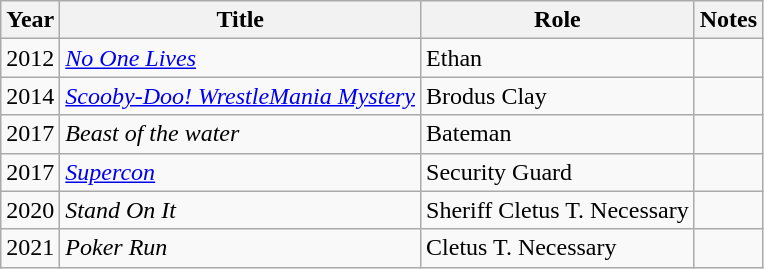<table class="wikitable sortable">
<tr>
<th>Year</th>
<th>Title</th>
<th>Role</th>
<th class="unsortable">Notes</th>
</tr>
<tr>
<td>2012</td>
<td><em><a href='#'>No One Lives</a></em></td>
<td>Ethan</td>
<td></td>
</tr>
<tr>
<td>2014</td>
<td><em><a href='#'>Scooby-Doo! WrestleMania Mystery</a></em></td>
<td>Brodus Clay</td>
<td></td>
</tr>
<tr>
<td>2017</td>
<td><em>Beast of the water</em></td>
<td>Bateman</td>
<td></td>
</tr>
<tr>
<td>2017</td>
<td><em><a href='#'>Supercon</a></em></td>
<td>Security Guard</td>
<td></td>
</tr>
<tr>
<td>2020</td>
<td><em>Stand On It</em></td>
<td>Sheriff Cletus T. Necessary</td>
<td></td>
</tr>
<tr>
<td>2021</td>
<td><em>Poker Run</em></td>
<td>Cletus T. Necessary</td>
<td></td>
</tr>
</table>
